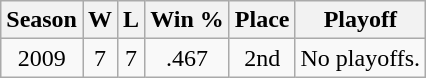<table class="wikitable" style="text-align:center">
<tr>
<th>Season</th>
<th>W</th>
<th>L</th>
<th>Win %</th>
<th>Place</th>
<th>Playoff</th>
</tr>
<tr>
<td>2009</td>
<td>7</td>
<td>7</td>
<td>.467</td>
<td>2nd</td>
<td>No playoffs.</td>
</tr>
</table>
